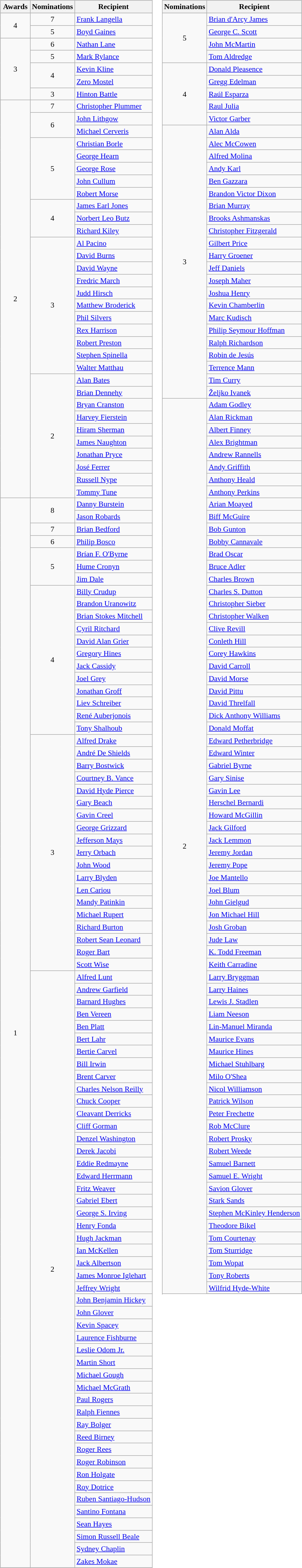<table>
<tr>
<td valign="top"><br><table class="wikitable sortable" style="font-size:90%;">
<tr>
<th style="width:50px;">Awards</th>
<th>Nominations</th>
<th>Recipient</th>
</tr>
<tr>
<td rowspan="2" align="center">4</td>
<td align="center">7</td>
<td><a href='#'>Frank Langella</a></td>
</tr>
<tr>
<td align="center">5</td>
<td><a href='#'>Boyd Gaines</a></td>
</tr>
<tr>
<td rowspan="5" align="center">3</td>
<td align="center">6</td>
<td><a href='#'>Nathan Lane</a></td>
</tr>
<tr>
<td align="center">5</td>
<td><a href='#'>Mark Rylance</a></td>
</tr>
<tr>
<td rowspan="2" align="center">4</td>
<td><a href='#'>Kevin Kline</a></td>
</tr>
<tr>
<td><a href='#'>Zero Mostel</a></td>
</tr>
<tr>
<td align="center">3</td>
<td><a href='#'>Hinton Battle</a></td>
</tr>
<tr>
<td rowspan="32" align="center">2</td>
<td align="center">7</td>
<td><a href='#'>Christopher Plummer</a></td>
</tr>
<tr>
<td rowspan="2" align="center">6</td>
<td><a href='#'>John Lithgow</a></td>
</tr>
<tr>
<td><a href='#'>Michael Cerveris</a></td>
</tr>
<tr>
<td rowspan="5" align="center">5</td>
<td><a href='#'>Christian Borle</a></td>
</tr>
<tr>
<td><a href='#'>George Hearn</a></td>
</tr>
<tr>
<td><a href='#'>George Rose</a></td>
</tr>
<tr>
<td><a href='#'>John Cullum</a></td>
</tr>
<tr>
<td><a href='#'>Robert Morse</a></td>
</tr>
<tr>
<td rowspan="3" align="center">4</td>
<td><a href='#'>James Earl Jones</a></td>
</tr>
<tr>
<td><a href='#'>Norbert Leo Butz</a></td>
</tr>
<tr>
<td><a href='#'>Richard Kiley</a></td>
</tr>
<tr>
<td rowspan="11" align="center">3</td>
<td><a href='#'>Al Pacino</a></td>
</tr>
<tr>
<td><a href='#'>David Burns</a></td>
</tr>
<tr>
<td><a href='#'>David Wayne</a></td>
</tr>
<tr>
<td><a href='#'>Fredric March</a></td>
</tr>
<tr>
<td><a href='#'>Judd Hirsch</a></td>
</tr>
<tr>
<td><a href='#'>Matthew Broderick</a></td>
</tr>
<tr>
<td><a href='#'>Phil Silvers</a></td>
</tr>
<tr>
<td><a href='#'>Rex Harrison</a></td>
</tr>
<tr>
<td><a href='#'>Robert Preston</a></td>
</tr>
<tr>
<td><a href='#'>Stephen Spinella</a></td>
</tr>
<tr>
<td><a href='#'>Walter Matthau</a></td>
</tr>
<tr>
<td rowspan="10" align="center">2</td>
<td><a href='#'>Alan Bates</a></td>
</tr>
<tr>
<td><a href='#'>Brian Dennehy</a></td>
</tr>
<tr>
<td><a href='#'>Bryan Cranston</a></td>
</tr>
<tr>
<td><a href='#'>Harvey Fierstein</a></td>
</tr>
<tr>
<td><a href='#'>Hiram Sherman</a></td>
</tr>
<tr>
<td><a href='#'>James Naughton</a></td>
</tr>
<tr>
<td><a href='#'>Jonathan Pryce</a></td>
</tr>
<tr>
<td><a href='#'>José Ferrer</a></td>
</tr>
<tr>
<td><a href='#'>Russell Nype</a></td>
</tr>
<tr>
<td><a href='#'>Tommy Tune</a></td>
</tr>
<tr>
<td rowspan="86" align="center">1</td>
<td rowspan="2" align="center">8</td>
<td><a href='#'>Danny Burstein</a></td>
</tr>
<tr>
<td><a href='#'>Jason Robards</a></td>
</tr>
<tr>
<td rowspan="1" align="center">7</td>
<td><a href='#'>Brian Bedford</a></td>
</tr>
<tr>
<td align="center">6</td>
<td><a href='#'>Philip Bosco</a></td>
</tr>
<tr>
<td rowspan="3" align="center">5</td>
<td><a href='#'>Brían F. O'Byrne</a></td>
</tr>
<tr>
<td><a href='#'>Hume Cronyn</a></td>
</tr>
<tr>
<td><a href='#'>Jim Dale</a></td>
</tr>
<tr>
<td rowspan="12" align="center">4</td>
<td><a href='#'>Billy Crudup</a></td>
</tr>
<tr>
<td><a href='#'>Brandon Uranowitz</a></td>
</tr>
<tr>
<td><a href='#'>Brian Stokes Mitchell</a></td>
</tr>
<tr>
<td><a href='#'>Cyril Ritchard</a></td>
</tr>
<tr>
<td><a href='#'>David Alan Grier</a></td>
</tr>
<tr>
<td><a href='#'>Gregory Hines</a></td>
</tr>
<tr>
<td><a href='#'>Jack Cassidy</a></td>
</tr>
<tr>
<td><a href='#'>Joel Grey</a></td>
</tr>
<tr>
<td><a href='#'>Jonathan Groff</a></td>
</tr>
<tr>
<td><a href='#'>Liev Schreiber</a></td>
</tr>
<tr>
<td><a href='#'>René Auberjonois</a></td>
</tr>
<tr>
<td><a href='#'>Tony Shalhoub</a></td>
</tr>
<tr>
<td rowspan="19" align="center">3</td>
<td><a href='#'>Alfred Drake</a></td>
</tr>
<tr>
<td><a href='#'>André De Shields</a></td>
</tr>
<tr>
<td><a href='#'>Barry Bostwick</a></td>
</tr>
<tr>
<td><a href='#'>Courtney B. Vance</a></td>
</tr>
<tr>
<td><a href='#'>David Hyde Pierce</a></td>
</tr>
<tr>
<td><a href='#'>Gary Beach</a></td>
</tr>
<tr>
<td><a href='#'>Gavin Creel</a></td>
</tr>
<tr>
<td><a href='#'>George Grizzard</a></td>
</tr>
<tr>
<td><a href='#'>Jefferson Mays</a></td>
</tr>
<tr>
<td><a href='#'>Jerry Orbach</a></td>
</tr>
<tr>
<td><a href='#'>John Wood</a></td>
</tr>
<tr>
<td><a href='#'>Larry Blyden</a></td>
</tr>
<tr>
<td><a href='#'>Len Cariou</a></td>
</tr>
<tr>
<td><a href='#'>Mandy Patinkin</a></td>
</tr>
<tr>
<td><a href='#'>Michael Rupert</a></td>
</tr>
<tr>
<td><a href='#'>Richard Burton</a></td>
</tr>
<tr>
<td><a href='#'>Robert Sean Leonard</a></td>
</tr>
<tr>
<td><a href='#'>Roger Bart</a></td>
</tr>
<tr>
<td><a href='#'>Scott Wise</a></td>
</tr>
<tr>
<td rowspan="48" align="center">2</td>
<td><a href='#'>Alfred Lunt</a></td>
</tr>
<tr>
<td><a href='#'>Andrew Garfield</a></td>
</tr>
<tr>
<td><a href='#'>Barnard Hughes</a></td>
</tr>
<tr>
<td><a href='#'>Ben Vereen</a></td>
</tr>
<tr>
<td><a href='#'>Ben Platt</a></td>
</tr>
<tr>
<td><a href='#'>Bert Lahr</a></td>
</tr>
<tr>
<td><a href='#'>Bertie Carvel</a></td>
</tr>
<tr>
<td><a href='#'>Bill Irwin</a></td>
</tr>
<tr>
<td><a href='#'>Brent Carver</a></td>
</tr>
<tr>
<td><a href='#'>Charles Nelson Reilly</a></td>
</tr>
<tr>
<td><a href='#'>Chuck Cooper</a></td>
</tr>
<tr>
<td><a href='#'>Cleavant Derricks</a></td>
</tr>
<tr>
<td><a href='#'>Cliff Gorman</a></td>
</tr>
<tr>
<td><a href='#'>Denzel Washington</a></td>
</tr>
<tr>
<td><a href='#'>Derek Jacobi</a></td>
</tr>
<tr>
<td><a href='#'>Eddie Redmayne</a></td>
</tr>
<tr>
<td><a href='#'>Edward Herrmann</a></td>
</tr>
<tr>
<td><a href='#'>Fritz Weaver</a></td>
</tr>
<tr>
<td><a href='#'>Gabriel Ebert</a></td>
</tr>
<tr>
<td><a href='#'>George S. Irving</a></td>
</tr>
<tr>
<td><a href='#'>Henry Fonda</a></td>
</tr>
<tr>
<td><a href='#'>Hugh Jackman</a></td>
</tr>
<tr>
<td><a href='#'>Ian McKellen</a></td>
</tr>
<tr>
<td><a href='#'>Jack Albertson</a></td>
</tr>
<tr>
<td><a href='#'>James Monroe Iglehart</a></td>
</tr>
<tr>
<td><a href='#'>Jeffrey Wright</a></td>
</tr>
<tr>
<td><a href='#'>John Benjamin Hickey</a></td>
</tr>
<tr>
<td><a href='#'>John Glover</a></td>
</tr>
<tr>
<td><a href='#'>Kevin Spacey</a></td>
</tr>
<tr>
<td><a href='#'>Laurence Fishburne</a></td>
</tr>
<tr>
<td><a href='#'>Leslie Odom Jr.</a></td>
</tr>
<tr>
<td><a href='#'>Martin Short</a></td>
</tr>
<tr>
<td><a href='#'>Michael Gough</a></td>
</tr>
<tr>
<td><a href='#'>Michael McGrath</a></td>
</tr>
<tr>
<td><a href='#'>Paul Rogers</a></td>
</tr>
<tr>
<td><a href='#'>Ralph Fiennes</a></td>
</tr>
<tr>
<td><a href='#'>Ray Bolger</a></td>
</tr>
<tr>
<td><a href='#'>Reed Birney</a></td>
</tr>
<tr>
<td><a href='#'>Roger Rees</a></td>
</tr>
<tr>
<td><a href='#'>Roger Robinson</a></td>
</tr>
<tr>
<td><a href='#'>Ron Holgate</a></td>
</tr>
<tr>
<td><a href='#'>Roy Dotrice</a></td>
</tr>
<tr>
<td><a href='#'>Ruben Santiago-Hudson</a></td>
</tr>
<tr>
<td><a href='#'>Santino Fontana</a></td>
</tr>
<tr>
<td><a href='#'>Sean Hayes</a></td>
</tr>
<tr>
<td><a href='#'>Simon Russell Beale</a></td>
</tr>
<tr>
<td><a href='#'>Sydney Chaplin</a></td>
</tr>
<tr>
<td><a href='#'>Zakes Mokae</a></td>
</tr>
<tr>
</tr>
</table>
</td>
<td valign="top"><br><table class="wikitable sortable" style="font-size:90%;">
<tr>
<th>Nominations</th>
<th>Recipient</th>
</tr>
<tr>
<td rowspan="4" align="center">5</td>
<td><a href='#'>Brian d'Arcy James</a></td>
</tr>
<tr>
<td><a href='#'>George C. Scott</a></td>
</tr>
<tr>
<td><a href='#'>John McMartin</a></td>
</tr>
<tr>
<td><a href='#'>Tom Aldredge</a></td>
</tr>
<tr>
<td rowspan="5" align="center">4</td>
<td><a href='#'>Donald Pleasence</a></td>
</tr>
<tr>
<td><a href='#'>Gregg Edelman</a></td>
</tr>
<tr>
<td><a href='#'>Raúl Esparza</a></td>
</tr>
<tr>
<td><a href='#'>Raul Julia</a></td>
</tr>
<tr>
<td><a href='#'>Victor Garber</a></td>
</tr>
<tr>
<td rowspan="22" align="center">3</td>
<td><a href='#'>Alan Alda</a></td>
</tr>
<tr>
<td><a href='#'>Alec McCowen</a></td>
</tr>
<tr>
<td><a href='#'>Alfred Molina</a></td>
</tr>
<tr>
<td><a href='#'>Andy Karl</a></td>
</tr>
<tr>
<td><a href='#'>Ben Gazzara</a></td>
</tr>
<tr>
<td><a href='#'>Brandon Victor Dixon</a></td>
</tr>
<tr>
<td><a href='#'>Brian Murray</a></td>
</tr>
<tr>
<td><a href='#'>Brooks Ashmanskas</a></td>
</tr>
<tr>
<td><a href='#'>Christopher Fitzgerald</a></td>
</tr>
<tr>
<td><a href='#'>Gilbert Price</a></td>
</tr>
<tr>
<td><a href='#'>Harry Groener</a></td>
</tr>
<tr>
<td><a href='#'>Jeff Daniels</a></td>
</tr>
<tr>
<td><a href='#'>Joseph Maher</a></td>
</tr>
<tr>
<td><a href='#'>Joshua Henry</a></td>
</tr>
<tr>
<td><a href='#'>Kevin Chamberlin</a></td>
</tr>
<tr>
<td><a href='#'>Marc Kudisch</a></td>
</tr>
<tr>
<td><a href='#'>Philip Seymour Hoffman</a></td>
</tr>
<tr>
<td><a href='#'>Ralph Richardson</a></td>
</tr>
<tr>
<td><a href='#'>Robin de Jesús</a></td>
</tr>
<tr>
<td><a href='#'>Terrence Mann</a></td>
</tr>
<tr>
<td><a href='#'>Tim Curry</a></td>
</tr>
<tr>
<td><a href='#'>Željko Ivanek</a></td>
</tr>
<tr>
<td rowspan="80" align="center">2</td>
<td><a href='#'>Adam Godley</a></td>
</tr>
<tr>
<td><a href='#'>Alan Rickman</a></td>
</tr>
<tr>
<td><a href='#'>Albert Finney</a></td>
</tr>
<tr>
<td><a href='#'>Alex Brightman</a></td>
</tr>
<tr>
<td><a href='#'>Andrew Rannells</a></td>
</tr>
<tr>
<td><a href='#'>Andy Griffith</a></td>
</tr>
<tr>
<td><a href='#'>Anthony Heald</a></td>
</tr>
<tr>
<td><a href='#'>Anthony Perkins</a></td>
</tr>
<tr>
<td><a href='#'>Arian Moayed</a></td>
</tr>
<tr>
<td><a href='#'>Biff McGuire</a></td>
</tr>
<tr>
<td><a href='#'>Bob Gunton</a></td>
</tr>
<tr>
<td><a href='#'>Bobby Cannavale</a></td>
</tr>
<tr>
<td><a href='#'>Brad Oscar</a></td>
</tr>
<tr>
<td><a href='#'>Bruce Adler</a></td>
</tr>
<tr>
<td><a href='#'>Charles Brown</a></td>
</tr>
<tr>
<td><a href='#'>Charles S. Dutton</a></td>
</tr>
<tr>
<td><a href='#'>Christopher Sieber</a></td>
</tr>
<tr>
<td><a href='#'>Christopher Walken</a></td>
</tr>
<tr>
<td><a href='#'>Clive Revill</a></td>
</tr>
<tr>
<td><a href='#'>Conleth Hill</a></td>
</tr>
<tr>
<td><a href='#'>Corey Hawkins</a></td>
</tr>
<tr>
<td><a href='#'>David Carroll</a></td>
</tr>
<tr>
<td><a href='#'>David Morse</a></td>
</tr>
<tr>
<td><a href='#'>David Pittu</a></td>
</tr>
<tr>
<td><a href='#'>David Threlfall</a></td>
</tr>
<tr>
<td><a href='#'>Dick Anthony Williams</a></td>
</tr>
<tr>
<td><a href='#'>Donald Moffat</a></td>
</tr>
<tr>
<td><a href='#'>Edward Petherbridge</a></td>
</tr>
<tr>
<td><a href='#'>Edward Winter</a></td>
</tr>
<tr>
<td><a href='#'>Gabriel Byrne</a></td>
</tr>
<tr>
<td><a href='#'>Gary Sinise</a></td>
</tr>
<tr>
<td><a href='#'>Gavin Lee</a></td>
</tr>
<tr>
<td><a href='#'>Herschel Bernardi</a></td>
</tr>
<tr>
<td><a href='#'>Howard McGillin</a></td>
</tr>
<tr>
<td><a href='#'>Jack Gilford</a></td>
</tr>
<tr>
<td><a href='#'>Jack Lemmon</a></td>
</tr>
<tr>
<td><a href='#'>Jeremy Jordan</a></td>
</tr>
<tr>
<td><a href='#'>Jeremy Pope</a></td>
</tr>
<tr>
<td><a href='#'>Joe Mantello</a></td>
</tr>
<tr>
<td><a href='#'>Joel Blum</a></td>
</tr>
<tr>
<td><a href='#'>John Gielgud</a></td>
</tr>
<tr>
<td><a href='#'>Jon Michael Hill</a></td>
</tr>
<tr>
<td><a href='#'>Josh Groban</a></td>
</tr>
<tr>
<td><a href='#'>Jude Law</a></td>
</tr>
<tr>
<td><a href='#'>K. Todd Freeman</a></td>
</tr>
<tr>
<td><a href='#'>Keith Carradine</a></td>
</tr>
<tr>
<td><a href='#'>Larry Bryggman</a></td>
</tr>
<tr>
<td><a href='#'>Larry Haines</a></td>
</tr>
<tr>
<td><a href='#'>Lewis J. Stadlen</a></td>
</tr>
<tr>
<td><a href='#'>Liam Neeson</a></td>
</tr>
<tr>
<td><a href='#'>Lin-Manuel Miranda</a></td>
</tr>
<tr>
<td><a href='#'>Maurice Evans</a></td>
</tr>
<tr>
<td><a href='#'>Maurice Hines</a></td>
</tr>
<tr>
<td><a href='#'>Michael Stuhlbarg</a></td>
</tr>
<tr>
<td><a href='#'>Milo O'Shea</a></td>
</tr>
<tr>
<td><a href='#'>Nicol Williamson</a></td>
</tr>
<tr>
<td><a href='#'>Patrick Wilson</a></td>
</tr>
<tr>
<td><a href='#'>Peter Frechette</a></td>
</tr>
<tr>
<td><a href='#'>Rob McClure</a></td>
</tr>
<tr>
<td><a href='#'>Robert Prosky</a></td>
</tr>
<tr>
<td><a href='#'>Robert Weede</a></td>
</tr>
<tr>
<td><a href='#'>Samuel Barnett</a></td>
</tr>
<tr>
<td><a href='#'>Samuel E. Wright</a></td>
</tr>
<tr>
<td><a href='#'>Savion Glover</a></td>
</tr>
<tr>
<td><a href='#'>Stark Sands</a></td>
</tr>
<tr>
<td><a href='#'>Stephen McKinley Henderson</a></td>
</tr>
<tr>
<td><a href='#'>Theodore Bikel</a></td>
</tr>
<tr>
<td><a href='#'>Tom Courtenay</a></td>
</tr>
<tr>
<td><a href='#'>Tom Sturridge</a></td>
</tr>
<tr>
<td><a href='#'>Tom Wopat</a></td>
</tr>
<tr>
<td><a href='#'>Tony Roberts</a></td>
</tr>
<tr>
<td><a href='#'>Wilfrid Hyde-White</a></td>
</tr>
<tr>
</tr>
</table>
</td>
</tr>
</table>
